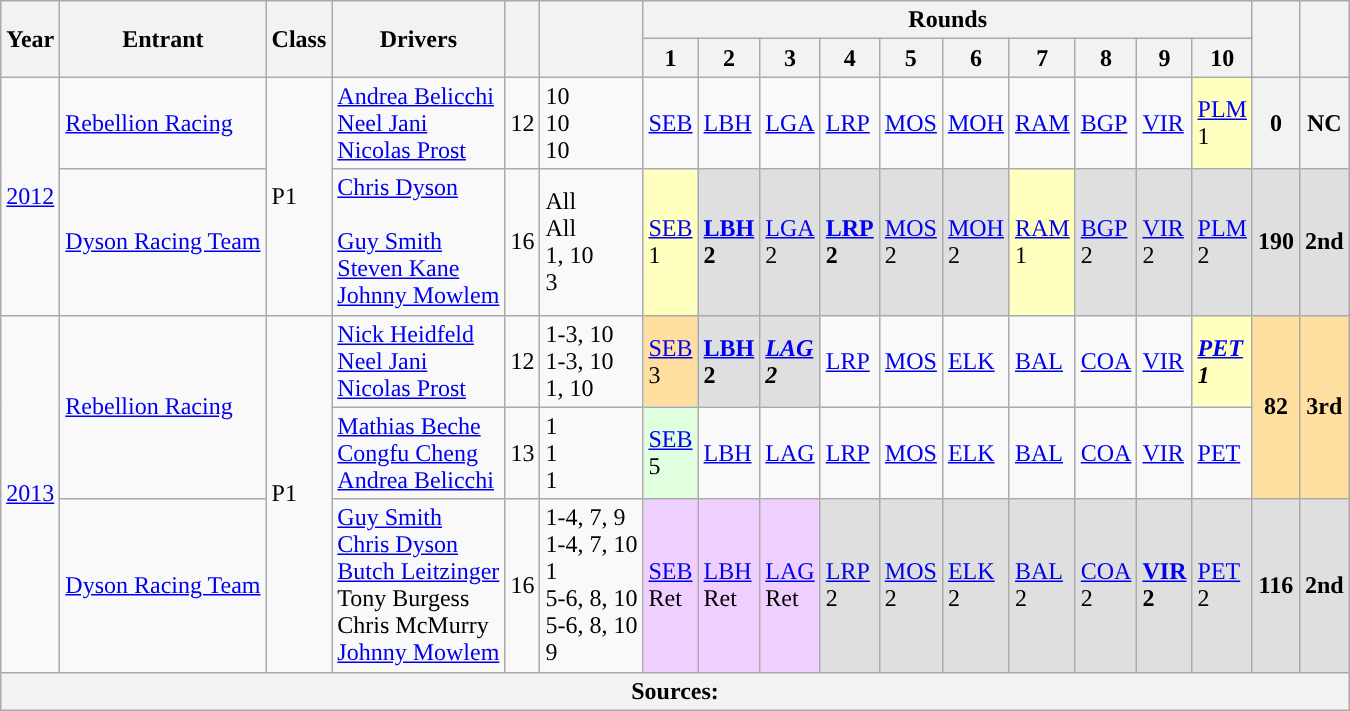<table class="wikitable">
<tr>
<th rowspan="2">Year</th>
<th rowspan="2">Entrant</th>
<th rowspan="2">Class</th>
<th rowspan="2">Drivers</th>
<th rowspan="2"></th>
<th rowspan="2"></th>
<th colspan="10">Rounds</th>
<th rowspan="2"></th>
<th rowspan="2"></th>
</tr>
<tr>
<th>1</th>
<th>2</th>
<th>3</th>
<th>4</th>
<th>5</th>
<th>6</th>
<th>7</th>
<th>8</th>
<th>9</th>
<th>10</th>
</tr>
<tr>
<td rowspan="2"><a href='#'>2012</a></td>
<td> <a href='#'>Rebellion Racing</a></td>
<td rowspan="2">P1</td>
<td> <a href='#'>Andrea Belicchi</a><br> <a href='#'>Neel Jani</a><br> <a href='#'>Nicolas Prost</a></td>
<td>12</td>
<td>10<br>10<br>10</td>
<td><a href='#'>SEB</a><br></td>
<td><a href='#'>LBH</a><br></td>
<td><a href='#'>LGA</a><br></td>
<td><a href='#'>LRP</a><br></td>
<td><a href='#'>MOS</a><br></td>
<td><a href='#'>MOH</a><br></td>
<td><a href='#'>RAM</a><br></td>
<td><a href='#'>BGP</a><br></td>
<td><a href='#'>VIR</a><br></td>
<td style="background:#FFFFBF;”"><a href='#'>PLM</a><br>1</td>
<th>0</th>
<th>NC</th>
</tr>
<tr>
<td> <a href='#'>Dyson Racing Team</a></td>
<td> <a href='#'>Chris Dyson</a><br><br> <a href='#'>Guy Smith</a><br> <a href='#'>Steven Kane</a><br> <a href='#'>Johnny Mowlem</a></td>
<td>16</td>
<td>All<br>All<br>1, 10<br>3</td>
<td style="background:#FFFFBF;”"><a href='#'>SEB</a><br>1</td>
<td style="background:#DFDFDF;”"><strong><a href='#'>LBH</a><br>2</strong></td>
<td style="background:#DFDFDF;”"><a href='#'>LGA</a><br>2</td>
<td style="background:#DFDFDF;”"><strong><a href='#'>LRP</a><br>2</strong></td>
<td style="background:#DFDFDF;”"><a href='#'>MOS</a><br>2</td>
<td style="background:#DFDFDF;”"><a href='#'>MOH</a><br>2</td>
<td style="background:#FFFFBF;”"><a href='#'>RAM</a><br>1</td>
<td style="background:#DFDFDF;”"><a href='#'>BGP</a><br>2</td>
<td style="background:#DFDFDF;”"><a href='#'>VIR</a><br>2</td>
<td style="background:#DFDFDF;”"><a href='#'>PLM</a><br>2</td>
<th style="background:#DFDFDF;”">190</th>
<th style="background:#DFDFDF;”">2nd</th>
</tr>
<tr>
<td rowspan="3"><a href='#'>2013</a></td>
<td rowspan="2"> <a href='#'>Rebellion Racing</a></td>
<td rowspan="3">P1</td>
<td> <a href='#'>Nick Heidfeld</a><br> <a href='#'>Neel Jani</a><br> <a href='#'>Nicolas Prost</a></td>
<td>12</td>
<td>1-3, 10<br>1-3, 10<br>1, 10</td>
<td style="background:#FFDF9F;”"><a href='#'>SEB</a><br>3</td>
<td style="background:#DFDFDF;”"><strong><a href='#'>LBH</a><br>2</strong></td>
<td style="background:#DFDFDF;”"><strong><em><a href='#'>LAG</a><br>2</em></strong></td>
<td><a href='#'>LRP</a><br></td>
<td><a href='#'>MOS</a><br></td>
<td><a href='#'>ELK</a><br></td>
<td><a href='#'>BAL</a><br></td>
<td><a href='#'>COA</a><br></td>
<td><a href='#'>VIR</a><br></td>
<td style="background:#FFFFBF;”"><strong><em><a href='#'>PET</a><br>1</em></strong></td>
<th rowspan="2" style="background:#FFDF9F;”">82</th>
<th rowspan="2" style="background:#FFDF9F;”">3rd</th>
</tr>
<tr>
<td> <a href='#'>Mathias Beche</a><br> <a href='#'>Congfu Cheng</a><br> <a href='#'>Andrea Belicchi</a></td>
<td>13</td>
<td>1<br>1<br>1</td>
<td style="background:#DFFFDF;"><a href='#'>SEB</a><br>5</td>
<td><a href='#'>LBH</a><br></td>
<td><a href='#'>LAG</a><br></td>
<td><a href='#'>LRP</a><br></td>
<td><a href='#'>MOS</a><br></td>
<td><a href='#'>ELK</a><br></td>
<td><a href='#'>BAL</a><br></td>
<td><a href='#'>COA</a><br></td>
<td><a href='#'>VIR</a><br></td>
<td><a href='#'>PET</a><br></td>
</tr>
<tr>
<td> <a href='#'>Dyson Racing Team</a></td>
<td> <a href='#'>Guy Smith</a><br> <a href='#'>Chris Dyson</a><br> <a href='#'>Butch Leitzinger</a><br> Tony Burgess<br> Chris McMurry<br> <a href='#'>Johnny Mowlem</a></td>
<td>16</td>
<td>1-4, 7, 9<br>1-4, 7, 10<br>1<br>5-6, 8, 10<br>5-6, 8, 10<br>9</td>
<td style="background:#EFCFFF;"><a href='#'>SEB</a><br>Ret</td>
<td style="background:#EFCFFF;"><a href='#'>LBH</a><br>Ret</td>
<td style="background:#EFCFFF;"><a href='#'>LAG</a><br>Ret</td>
<td style="background:#DFDFDF;”"><a href='#'>LRP</a><br>2</td>
<td style="background:#DFDFDF;”"><a href='#'>MOS</a><br>2</td>
<td style="background:#DFDFDF;”"><a href='#'>ELK</a><br>2</td>
<td style="background:#DFDFDF;”"><a href='#'>BAL</a><br>2</td>
<td style="background:#DFDFDF;”"><a href='#'>COA</a><br>2</td>
<td style="background:#DFDFDF;”"><strong><a href='#'>VIR</a><br>2</strong></td>
<td style="background:#DFDFDF;”"><a href='#'>PET</a><br>2</td>
<th style="background:#DFDFDF;”">116</th>
<th style="background:#DFDFDF;”">2nd</th>
</tr>
<tr>
<th colspan="18">Sources:</th>
</tr>
</table>
